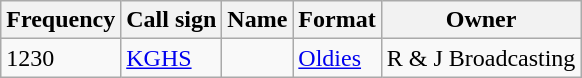<table class="wikitable">
<tr>
<th>Frequency</th>
<th>Call sign</th>
<th>Name</th>
<th>Format</th>
<th>Owner</th>
</tr>
<tr>
<td>1230</td>
<td><a href='#'>KGHS</a></td>
<td></td>
<td><a href='#'>Oldies</a></td>
<td>R & J Broadcasting</td>
</tr>
</table>
